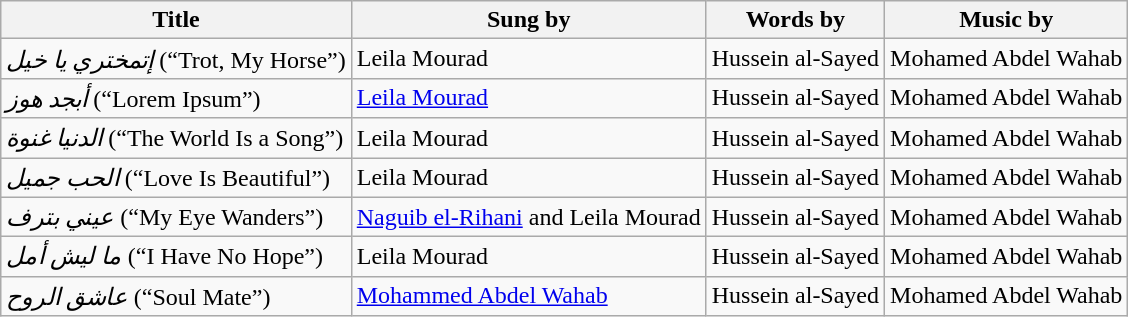<table class="wikitable">
<tr>
<th>Title</th>
<th>Sung by</th>
<th>Words by</th>
<th>Music by</th>
</tr>
<tr>
<td><em>إتمختري يا خيل</em> (“Trot, My Horse”)</td>
<td>Leila Mourad</td>
<td>Hussein al-Sayed</td>
<td>Mohamed Abdel Wahab</td>
</tr>
<tr>
<td><em>أبجد هوز</em> (“Lorem Ipsum”)</td>
<td><a href='#'>Leila Mourad</a></td>
<td>Hussein al-Sayed</td>
<td>Mohamed Abdel Wahab</td>
</tr>
<tr>
<td><em>الدنيا غنوة</em> (“The World Is a Song”)</td>
<td>Leila Mourad</td>
<td>Hussein al-Sayed</td>
<td>Mohamed Abdel Wahab</td>
</tr>
<tr>
<td><em>الحب جميل</em> (“Love Is Beautiful”)</td>
<td>Leila Mourad</td>
<td>Hussein al-Sayed</td>
<td>Mohamed Abdel Wahab</td>
</tr>
<tr>
<td><em>عيني بترف</em> (“My Eye Wanders”)</td>
<td><a href='#'>Naguib el-Rihani</a> and Leila Mourad</td>
<td>Hussein al-Sayed</td>
<td>Mohamed Abdel Wahab</td>
</tr>
<tr>
<td><em>ما ليش أمل</em> (“I Have No Hope”)</td>
<td>Leila Mourad</td>
<td>Hussein al-Sayed</td>
<td>Mohamed Abdel Wahab</td>
</tr>
<tr>
<td><em>عاشق الروح</em> (“Soul Mate”)</td>
<td><a href='#'>Mohammed Abdel Wahab</a></td>
<td>Hussein al-Sayed</td>
<td>Mohamed Abdel Wahab</td>
</tr>
</table>
